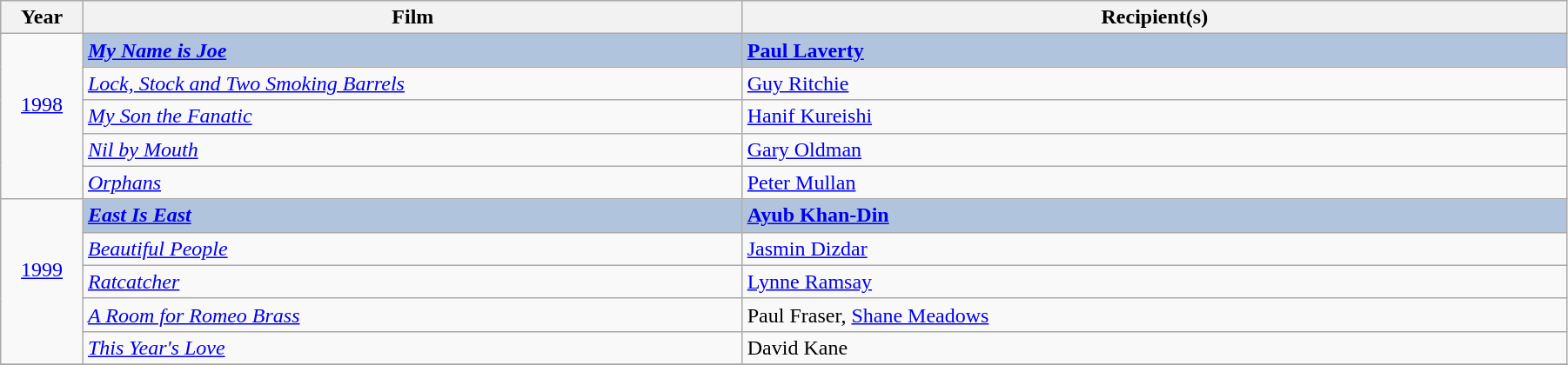<table class="wikitable" width="95%" cellpadding="5">
<tr>
<th width="5%">Year</th>
<th width="40%">Film</th>
<th width="50%">Recipient(s)</th>
</tr>
<tr>
<td rowspan="5" style="text-align:center;"><a href='#'>1998</a><br><br></td>
<td style="background:#B0C4DE"><strong><em><a href='#'>My Name is Joe</a></em></strong></td>
<td style="background:#B0C4DE"><strong><a href='#'>Paul Laverty</a></strong></td>
</tr>
<tr>
<td><em><a href='#'>Lock, Stock and Two Smoking Barrels</a></em></td>
<td><a href='#'>Guy Ritchie</a></td>
</tr>
<tr>
<td><em><a href='#'>My Son the Fanatic</a></em></td>
<td><a href='#'>Hanif Kureishi</a></td>
</tr>
<tr>
<td><em><a href='#'>Nil by Mouth</a></em></td>
<td><a href='#'>Gary Oldman</a></td>
</tr>
<tr>
<td><em><a href='#'>Orphans</a></em></td>
<td><a href='#'>Peter Mullan</a></td>
</tr>
<tr>
<td rowspan="5" style="text-align:center;"><a href='#'>1999</a><br><br></td>
<td style="background:#B0C4DE"><strong><em><a href='#'>East Is East</a></em></strong></td>
<td style="background:#B0C4DE"><strong><a href='#'>Ayub Khan-Din</a></strong></td>
</tr>
<tr>
<td><em><a href='#'>Beautiful People</a></em></td>
<td><a href='#'>Jasmin Dizdar</a></td>
</tr>
<tr>
<td><em><a href='#'>Ratcatcher</a></em></td>
<td><a href='#'>Lynne Ramsay</a></td>
</tr>
<tr>
<td><em><a href='#'>A Room for Romeo Brass</a></em></td>
<td>Paul Fraser, <a href='#'>Shane Meadows</a></td>
</tr>
<tr>
<td><em><a href='#'>This Year's Love</a></em></td>
<td>David Kane</td>
</tr>
<tr>
</tr>
</table>
